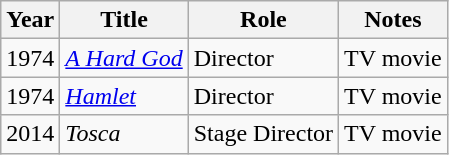<table class=wikitable>
<tr>
<th>Year</th>
<th>Title</th>
<th>Role</th>
<th>Notes</th>
</tr>
<tr>
<td>1974</td>
<td><em><a href='#'>A Hard God</a></em></td>
<td>Director</td>
<td>TV movie</td>
</tr>
<tr>
<td>1974</td>
<td><em><a href='#'>Hamlet</a></em></td>
<td>Director</td>
<td>TV movie</td>
</tr>
<tr>
<td>2014</td>
<td><em>Tosca</em></td>
<td>Stage Director</td>
<td>TV movie</td>
</tr>
</table>
